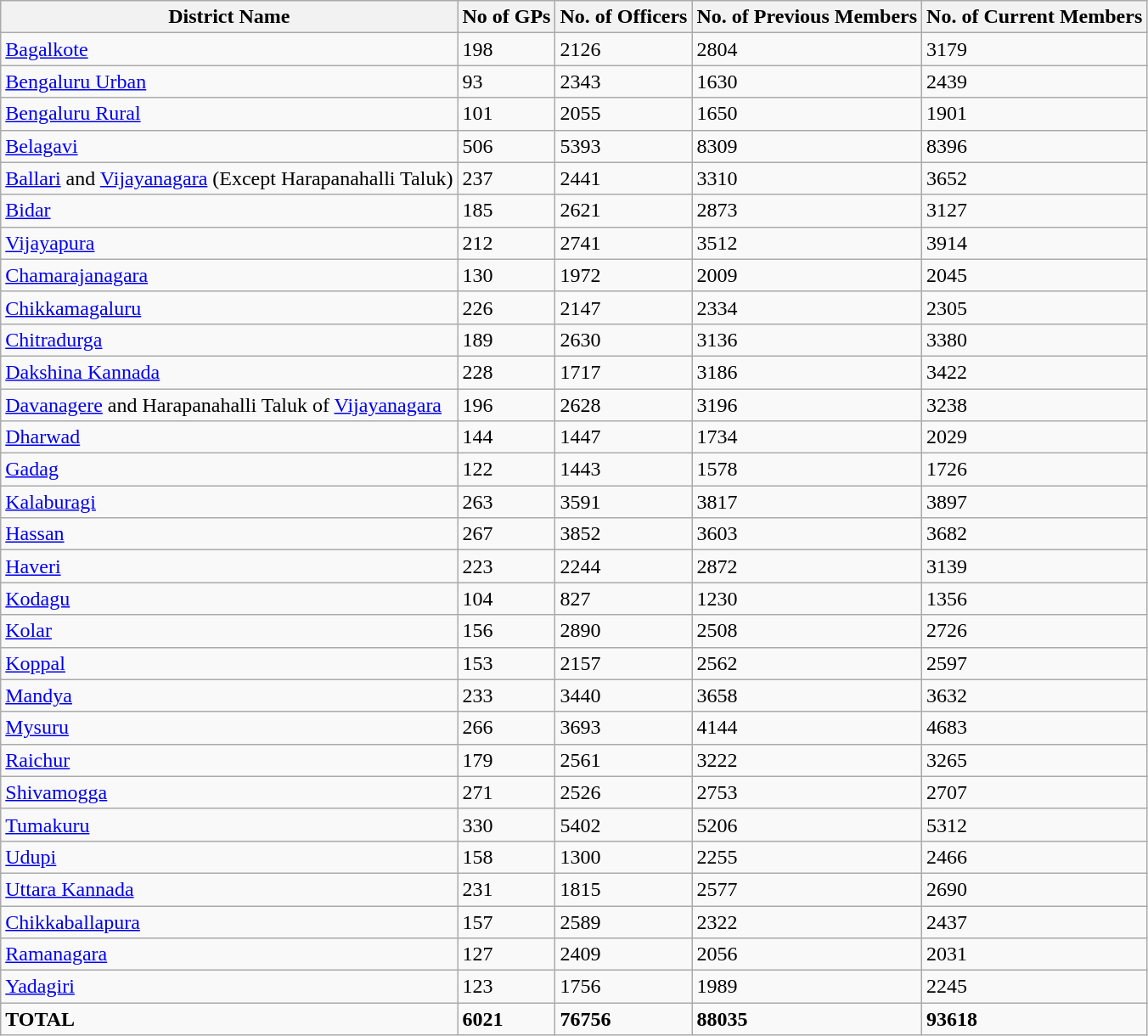<table class="wikitable sortable">
<tr>
<th>District  Name</th>
<th>No of GPs</th>
<th>No. of Officers</th>
<th>No. of Previous Members</th>
<th>No. of Current Members</th>
</tr>
<tr>
<td><a href='#'>Bagalkote</a></td>
<td>198</td>
<td>2126</td>
<td>2804</td>
<td>3179</td>
</tr>
<tr>
<td><a href='#'>Bengaluru Urban</a></td>
<td>93</td>
<td>2343</td>
<td>1630</td>
<td>2439</td>
</tr>
<tr>
<td><a href='#'>Bengaluru Rural</a></td>
<td>101</td>
<td>2055</td>
<td>1650</td>
<td>1901</td>
</tr>
<tr>
<td><a href='#'>Belagavi</a></td>
<td>506</td>
<td>5393</td>
<td>8309</td>
<td>8396</td>
</tr>
<tr>
<td><a href='#'>Ballari</a> and <a href='#'>Vijayanagara</a> (Except Harapanahalli Taluk)</td>
<td>237</td>
<td>2441</td>
<td>3310</td>
<td>3652</td>
</tr>
<tr>
<td><a href='#'>Bidar</a></td>
<td>185</td>
<td>2621</td>
<td>2873</td>
<td>3127</td>
</tr>
<tr>
<td><a href='#'>Vijayapura</a></td>
<td>212</td>
<td>2741</td>
<td>3512</td>
<td>3914</td>
</tr>
<tr>
<td><a href='#'>Chamarajanagara</a></td>
<td>130</td>
<td>1972</td>
<td>2009</td>
<td>2045</td>
</tr>
<tr>
<td><a href='#'>Chikkamagaluru</a></td>
<td>226</td>
<td>2147</td>
<td>2334</td>
<td>2305</td>
</tr>
<tr>
<td><a href='#'>Chitradurga</a></td>
<td>189</td>
<td>2630</td>
<td>3136</td>
<td>3380</td>
</tr>
<tr>
<td><a href='#'>Dakshina Kannada</a></td>
<td>228</td>
<td>1717</td>
<td>3186</td>
<td>3422</td>
</tr>
<tr>
<td><a href='#'>Davanagere</a> and Harapanahalli Taluk of <a href='#'>Vijayanagara</a></td>
<td>196</td>
<td>2628</td>
<td>3196</td>
<td>3238</td>
</tr>
<tr>
<td><a href='#'>Dharwad</a></td>
<td>144</td>
<td>1447</td>
<td>1734</td>
<td>2029</td>
</tr>
<tr>
<td><a href='#'>Gadag</a></td>
<td>122</td>
<td>1443</td>
<td>1578</td>
<td>1726</td>
</tr>
<tr>
<td><a href='#'>Kalaburagi</a></td>
<td>263</td>
<td>3591</td>
<td>3817</td>
<td>3897</td>
</tr>
<tr>
<td><a href='#'>Hassan</a></td>
<td>267</td>
<td>3852</td>
<td>3603</td>
<td>3682</td>
</tr>
<tr>
<td><a href='#'>Haveri</a></td>
<td>223</td>
<td>2244</td>
<td>2872</td>
<td>3139</td>
</tr>
<tr>
<td><a href='#'>Kodagu</a></td>
<td>104</td>
<td>827</td>
<td>1230</td>
<td>1356</td>
</tr>
<tr>
<td><a href='#'>Kolar</a></td>
<td>156</td>
<td>2890</td>
<td>2508</td>
<td>2726</td>
</tr>
<tr>
<td><a href='#'>Koppal</a></td>
<td>153</td>
<td>2157</td>
<td>2562</td>
<td>2597</td>
</tr>
<tr>
<td><a href='#'>Mandya</a></td>
<td>233</td>
<td>3440</td>
<td>3658</td>
<td>3632</td>
</tr>
<tr>
<td><a href='#'>Mysuru</a></td>
<td>266</td>
<td>3693</td>
<td>4144</td>
<td>4683</td>
</tr>
<tr>
<td><a href='#'>Raichur</a></td>
<td>179</td>
<td>2561</td>
<td>3222</td>
<td>3265</td>
</tr>
<tr>
<td><a href='#'>Shivamogga</a></td>
<td>271</td>
<td>2526</td>
<td>2753</td>
<td>2707</td>
</tr>
<tr>
<td><a href='#'>Tumakuru</a></td>
<td>330</td>
<td>5402</td>
<td>5206</td>
<td>5312</td>
</tr>
<tr>
<td><a href='#'>Udupi</a></td>
<td>158</td>
<td>1300</td>
<td>2255</td>
<td>2466</td>
</tr>
<tr>
<td><a href='#'>Uttara Kannada</a></td>
<td>231</td>
<td>1815</td>
<td>2577</td>
<td>2690</td>
</tr>
<tr>
<td><a href='#'>Chikkaballapura</a></td>
<td>157</td>
<td>2589</td>
<td>2322</td>
<td>2437</td>
</tr>
<tr>
<td><a href='#'>Ramanagara</a></td>
<td>127</td>
<td>2409</td>
<td>2056</td>
<td>2031</td>
</tr>
<tr>
<td><a href='#'>Yadagiri</a></td>
<td>123</td>
<td>1756</td>
<td>1989</td>
<td>2245</td>
</tr>
<tr>
<td><strong>TOTAL</strong></td>
<td><strong>6021</strong></td>
<td><strong>76756</strong></td>
<td><strong>88035</strong></td>
<td><strong>93618</strong></td>
</tr>
</table>
